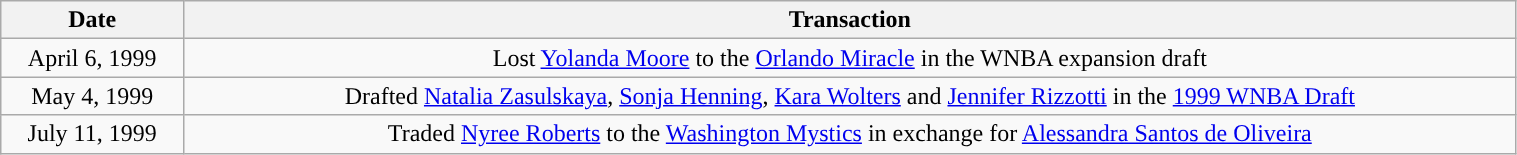<table class="wikitable" style="width:80%; text-align: center;">
<tr>
<th>Date</th>
<th>Transaction</th>
</tr>
<tr>
<td>April 6, 1999</td>
<td>Lost <a href='#'>Yolanda Moore</a> to the <a href='#'>Orlando Miracle</a> in the WNBA expansion draft</td>
</tr>
<tr>
<td>May 4, 1999</td>
<td>Drafted <a href='#'>Natalia Zasulskaya</a>, <a href='#'>Sonja Henning</a>, <a href='#'>Kara Wolters</a> and <a href='#'>Jennifer Rizzotti</a> in the <a href='#'>1999 WNBA Draft</a></td>
</tr>
<tr>
<td>July 11, 1999</td>
<td>Traded <a href='#'>Nyree Roberts</a> to the <a href='#'>Washington Mystics</a> in exchange for <a href='#'>Alessandra Santos de Oliveira</a></td>
</tr>
</table>
